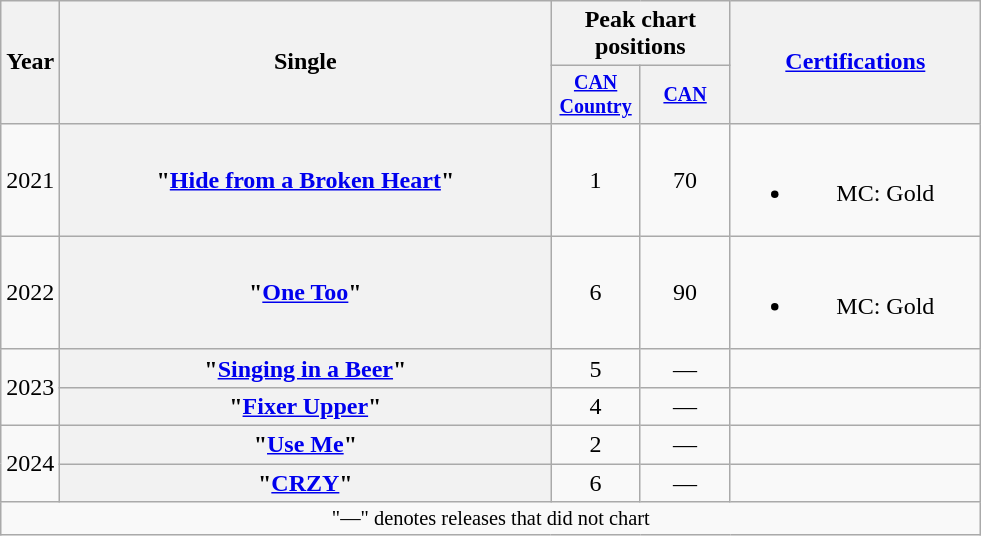<table class="wikitable plainrowheaders" style="text-align:center;">
<tr>
<th rowspan="2">Year</th>
<th rowspan="2" style="width:20em;">Single</th>
<th colspan="2">Peak chart<br>positions</th>
<th rowspan="2" style="width:10em;"><a href='#'>Certifications</a></th>
</tr>
<tr style="font-size:smaller;">
<th style="width:4em;"><a href='#'>CAN Country</a><br></th>
<th style="width:4em;"><a href='#'>CAN</a><br></th>
</tr>
<tr>
<td>2021</td>
<th scope="row">"<a href='#'>Hide from a Broken Heart</a>"</th>
<td>1</td>
<td>70</td>
<td><br><ul><li>MC: Gold</li></ul></td>
</tr>
<tr>
<td>2022</td>
<th scope="row">"<a href='#'>One Too</a>"<br></th>
<td>6</td>
<td>90</td>
<td><br><ul><li>MC: Gold</li></ul></td>
</tr>
<tr>
<td rowspan="2">2023</td>
<th scope="row">"<a href='#'>Singing in a Beer</a>"</th>
<td>5</td>
<td>—</td>
<td></td>
</tr>
<tr>
<th scope="row">"<a href='#'>Fixer Upper</a>"</th>
<td>4</td>
<td>—</td>
<td></td>
</tr>
<tr>
<td rowspan="2">2024</td>
<th scope="row">"<a href='#'>Use Me</a>"</th>
<td>2</td>
<td>—</td>
<td></td>
</tr>
<tr>
<th scope="row">"<a href='#'>CRZY</a>"</th>
<td>6</td>
<td>—</td>
<td></td>
</tr>
<tr>
<td colspan="5" style="font-size:85%">"—" denotes releases that did not chart</td>
</tr>
</table>
